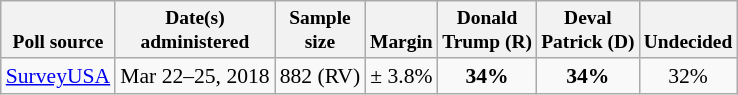<table class="wikitable" style="font-size:90%;text-align:center;">
<tr valign=bottom style="font-size:90%;">
<th>Poll source</th>
<th>Date(s)<br>administered</th>
<th>Sample<br>size</th>
<th>Margin<br></th>
<th>Donald<br>Trump (R)</th>
<th>Deval<br>Patrick (D)</th>
<th>Undecided</th>
</tr>
<tr>
<td style="text-align:left;"><a href='#'>SurveyUSA</a></td>
<td>Mar 22–25, 2018</td>
<td>882 (RV)</td>
<td>± 3.8%</td>
<td><strong>34%</strong></td>
<td><strong>34%</strong></td>
<td>32%</td>
</tr>
</table>
